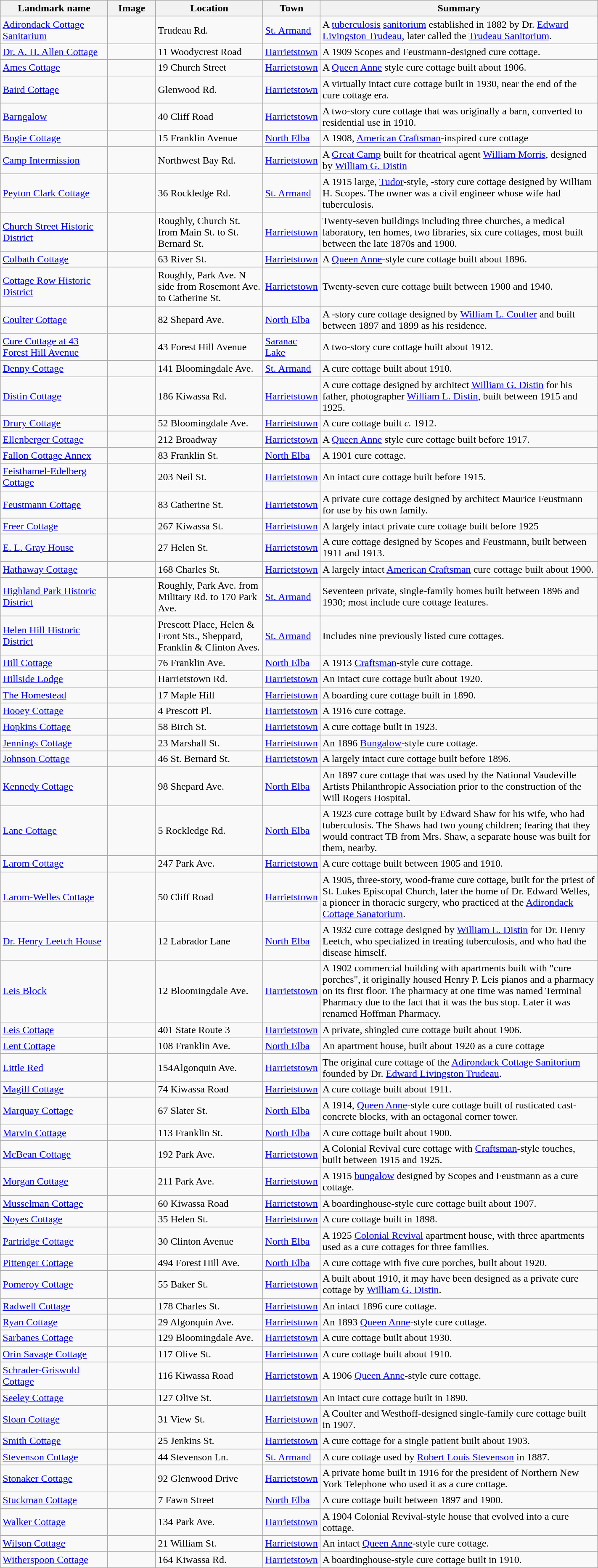<table class="wikitable sortable" style="width:75%">
<tr>
<th width = 18% ><strong>Landmark name</strong></th>
<th width = 8% class="unsortable" ><strong>Image</strong></th>
<th><strong>Location</strong></th>
<th width = 8% ><strong>Town</strong></th>
<th class="unsortable" ><strong>Summary</strong></th>
</tr>
<tr ->
<td><a href='#'>Adirondack Cottage Sanitarium</a></td>
<td></td>
<td>Trudeau Rd.<br><small></small></td>
<td><a href='#'>St. Armand</a></td>
<td>A <a href='#'>tuberculosis</a> <a href='#'>sanitorium</a> established in 1882 by Dr. <a href='#'>Edward Livingston Trudeau</a>, later called the <a href='#'>Trudeau Sanitorium</a>.</td>
</tr>
<tr ->
<td><a href='#'>Dr. A. H. Allen Cottage</a></td>
<td></td>
<td>11 Woodycrest Road<br><small></small></td>
<td><a href='#'>Harrietstown</a></td>
<td>A 1909 Scopes and Feustmann-designed cure cottage.</td>
</tr>
<tr ->
<td><a href='#'>Ames Cottage</a></td>
<td></td>
<td>19 Church Street<br><small></small></td>
<td><a href='#'>Harrietstown</a></td>
<td>A <a href='#'>Queen Anne</a> style cure cottage built about 1906.</td>
</tr>
<tr ->
<td><a href='#'>Baird Cottage</a></td>
<td></td>
<td>Glenwood Rd.<br><small></small></td>
<td><a href='#'>Harrietstown</a></td>
<td>A virtually intact cure cottage built in 1930, near the end of the cure cottage era.</td>
</tr>
<tr ->
<td><a href='#'>Barngalow</a></td>
<td></td>
<td>40 Cliff Road<br><small></small></td>
<td><a href='#'>Harrietstown</a></td>
<td>A two-story cure cottage that was originally a barn, converted to residential use in 1910.</td>
</tr>
<tr ->
<td><a href='#'>Bogie Cottage</a></td>
<td></td>
<td>15 Franklin Avenue<br><small></small></td>
<td><a href='#'>North Elba</a></td>
<td>A 1908, <a href='#'>American Craftsman</a>-inspired cure cottage</td>
</tr>
<tr ->
<td><a href='#'>Camp Intermission</a></td>
<td></td>
<td>Northwest Bay Rd.<br><small></small></td>
<td><a href='#'>Harrietstown</a></td>
<td>A <a href='#'>Great Camp</a> built for theatrical agent <a href='#'>William Morris</a>, designed by <a href='#'>William G. Distin</a></td>
</tr>
<tr ->
<td><a href='#'>Peyton Clark Cottage</a></td>
<td></td>
<td>36 Rockledge Rd.<br><small></small></td>
<td><a href='#'>St. Armand</a></td>
<td>A 1915 large, <a href='#'>Tudor</a>-style, -story cure cottage designed by William H. Scopes. The owner was a civil engineer whose wife had tuberculosis.</td>
</tr>
<tr ->
<td><a href='#'>Church Street Historic District</a></td>
<td></td>
<td>Roughly, Church St. from Main St. to St. Bernard St.<br><small></small></td>
<td><a href='#'>Harrietstown</a></td>
<td>Twenty-seven buildings including three churches, a medical laboratory, ten homes, two libraries, six cure cottages, most built between the late 1870s and 1900.</td>
</tr>
<tr ->
<td><a href='#'>Colbath Cottage</a></td>
<td></td>
<td>63 River St.<br><small></small></td>
<td><a href='#'>Harrietstown</a></td>
<td>A <a href='#'>Queen Anne</a>-style cure cottage built about 1896.</td>
</tr>
<tr ->
<td><a href='#'>Cottage Row Historic District</a></td>
<td></td>
<td>Roughly, Park Ave. N side from Rosemont Ave. to Catherine St.<br><small></small></td>
<td><a href='#'>Harrietstown</a></td>
<td>Twenty-seven cure cottage built between 1900 and 1940.</td>
</tr>
<tr ->
<td><a href='#'>Coulter Cottage</a></td>
<td></td>
<td>82 Shepard Ave.<br><small></small></td>
<td><a href='#'>North Elba</a></td>
<td>A -story cure cottage designed by <a href='#'>William L. Coulter</a> and built between 1897 and 1899 as his residence.</td>
</tr>
<tr ->
<td><a href='#'>Cure Cottage at 43 Forest Hill Avenue</a></td>
<td></td>
<td>43 Forest Hill Avenue<br><small></small></td>
<td><a href='#'>Saranac Lake</a></td>
<td>A two-story cure cottage built about 1912.</td>
</tr>
<tr ->
<td><a href='#'>Denny Cottage</a></td>
<td></td>
<td>141 Bloomingdale Ave.<br><small></small></td>
<td><a href='#'>St. Armand</a></td>
<td>A cure cottage built about 1910.</td>
</tr>
<tr ->
<td><a href='#'>Distin Cottage</a></td>
<td></td>
<td>186 Kiwassa Rd.<br><small></small></td>
<td><a href='#'>Harrietstown</a></td>
<td>A cure cottage designed by architect <a href='#'>William G. Distin</a> for his father, photographer <a href='#'>William L. Distin</a>, built between 1915 and 1925.</td>
</tr>
<tr ->
<td><a href='#'>Drury Cottage</a></td>
<td></td>
<td>52 Bloomingdale Ave.<br><small></small></td>
<td><a href='#'>Harrietstown</a></td>
<td>A cure cottage built <em>c.</em> 1912.</td>
</tr>
<tr ->
<td><a href='#'>Ellenberger Cottage</a></td>
<td></td>
<td>212 Broadway<br><small></small></td>
<td><a href='#'>Harrietstown</a></td>
<td>A <a href='#'>Queen Anne</a> style cure cottage built before 1917.</td>
</tr>
<tr ->
<td><a href='#'>Fallon Cottage Annex</a></td>
<td></td>
<td>83 Franklin St.<br><small></small></td>
<td><a href='#'>North Elba</a></td>
<td>A 1901 cure cottage.</td>
</tr>
<tr ->
<td><a href='#'>Feisthamel-Edelberg Cottage</a></td>
<td></td>
<td>203 Neil St.<br><small></small></td>
<td><a href='#'>Harrietstown</a></td>
<td>An intact cure cottage built before 1915.</td>
</tr>
<tr ->
<td><a href='#'>Feustmann Cottage</a></td>
<td></td>
<td>83 Catherine St.<br><small></small></td>
<td><a href='#'>Harrietstown</a></td>
<td>A private cure cottage designed by architect Maurice Feustmann for use by his own family.</td>
</tr>
<tr ->
<td><a href='#'>Freer Cottage</a></td>
<td></td>
<td>267 Kiwassa St.<br><small></small></td>
<td><a href='#'>Harrietstown</a></td>
<td>A largely intact private cure cottage built before 1925</td>
</tr>
<tr ->
<td><a href='#'>E. L. Gray House</a></td>
<td></td>
<td>27 Helen St.<br><small></small></td>
<td><a href='#'>Harrietstown</a></td>
<td>A cure cottage designed by Scopes and Feustmann, built between 1911 and 1913.</td>
</tr>
<tr ->
<td><a href='#'>Hathaway Cottage</a></td>
<td></td>
<td>168 Charles St.<br><small></small></td>
<td><a href='#'>Harrietstown</a></td>
<td>A largely intact <a href='#'>American Craftsman</a> cure cottage built about 1900.</td>
</tr>
<tr ->
<td><a href='#'>Highland Park Historic District</a></td>
<td></td>
<td>Roughly, Park Ave. from Military Rd. to 170 Park Ave.<br><small></small></td>
<td><a href='#'>St. Armand</a></td>
<td>Seventeen private, single-family homes built between 1896 and 1930; most include cure cottage features.</td>
</tr>
<tr ->
<td><a href='#'>Helen Hill Historic District</a></td>
<td></td>
<td>Prescott Place, Helen & Front Sts., Sheppard, Franklin & Clinton Aves.<br><small></small></td>
<td><a href='#'>St. Armand</a></td>
<td>Includes nine previously listed cure cottages.</td>
</tr>
<tr ->
<td><a href='#'>Hill Cottage</a></td>
<td></td>
<td>76 Franklin Ave.<br><small></small></td>
<td><a href='#'>North Elba</a></td>
<td>A 1913 <a href='#'>Craftsman</a>-style cure cottage.</td>
</tr>
<tr ->
<td><a href='#'>Hillside Lodge</a></td>
<td></td>
<td>Harrietstown Rd.<br><small></small></td>
<td><a href='#'>Harrietstown</a></td>
<td>An intact cure cottage built about 1920.</td>
</tr>
<tr ->
<td><a href='#'>The Homestead</a></td>
<td></td>
<td>17 Maple Hill<br><small></small></td>
<td><a href='#'>Harrietstown</a></td>
<td>A boarding cure cottage built in 1890.</td>
</tr>
<tr ->
<td><a href='#'>Hooey Cottage</a></td>
<td></td>
<td>4 Prescott Pl.<br><small></small></td>
<td><a href='#'>Harrietstown</a></td>
<td>A 1916 cure cottage.</td>
</tr>
<tr ->
<td><a href='#'>Hopkins Cottage</a></td>
<td></td>
<td>58 Birch St.<br><small></small></td>
<td><a href='#'>Harrietstown</a></td>
<td>A cure cottage built in 1923.</td>
</tr>
<tr ->
<td><a href='#'>Jennings Cottage</a></td>
<td></td>
<td>23 Marshall St.<br><small></small></td>
<td><a href='#'>Harrietstown</a></td>
<td>An 1896 <a href='#'>Bungalow</a>-style cure cottage.</td>
</tr>
<tr ->
<td><a href='#'>Johnson Cottage</a></td>
<td></td>
<td>46 St. Bernard St.<br><small></small></td>
<td><a href='#'>Harrietstown</a></td>
<td>A largely intact cure cottage built before 1896.</td>
</tr>
<tr ->
<td><a href='#'>Kennedy Cottage</a></td>
<td></td>
<td>98 Shepard Ave.<br><small></small></td>
<td><a href='#'>North Elba</a></td>
<td>An 1897 cure cottage that was used by the National Vaudeville Artists Philanthropic Association prior to the construction of the Will Rogers Hospital.</td>
</tr>
<tr ->
<td><a href='#'>Lane Cottage</a></td>
<td></td>
<td>5 Rockledge Rd.<br><small></small></td>
<td><a href='#'>North Elba</a></td>
<td>A 1923 cure cottage built by Edward Shaw for his wife, who had tuberculosis. The Shaws had two young children; fearing that they would contract TB from Mrs. Shaw, a separate house was built for them, nearby.</td>
</tr>
<tr ->
<td><a href='#'>Larom Cottage</a></td>
<td></td>
<td>247 Park Ave.<br><small></small></td>
<td><a href='#'>Harrietstown</a></td>
<td>A cure cottage built between 1905 and 1910.</td>
</tr>
<tr ->
<td><a href='#'>Larom-Welles Cottage</a></td>
<td></td>
<td>50 Cliff Road<br><small></small></td>
<td><a href='#'>Harrietstown</a></td>
<td>A 1905, three-story, wood-frame cure cottage, built for the priest of St. Lukes Episcopal Church, later the home of Dr. Edward Welles, a pioneer in thoracic surgery, who practiced at the <a href='#'>Adirondack Cottage Sanatorium</a>.</td>
</tr>
<tr ->
<td><a href='#'>Dr. Henry Leetch House</a></td>
<td></td>
<td>12 Labrador Lane<br><small></small></td>
<td><a href='#'>North Elba</a></td>
<td>A 1932 cure cottage designed by <a href='#'>William L. Distin</a> for Dr. Henry Leetch, who specialized in treating tuberculosis, and who had the disease himself.</td>
</tr>
<tr ->
<td><a href='#'>Leis Block</a></td>
<td></td>
<td>12 Bloomingdale Ave.<br><small></small></td>
<td><a href='#'>Harrietstown</a></td>
<td>A 1902 commercial building with apartments built with "cure porches", it originally housed Henry P. Leis pianos and a pharmacy on its first floor. The pharmacy at one time was named Terminal Pharmacy due to the fact that it was the bus stop.  Later it was renamed Hoffman Pharmacy.</td>
</tr>
<tr ->
<td><a href='#'>Leis Cottage</a></td>
<td></td>
<td>401 State Route 3<br><small></small></td>
<td><a href='#'>Harrietstown</a></td>
<td>A private, shingled cure cottage built about 1906.</td>
</tr>
<tr ->
<td><a href='#'>Lent Cottage</a></td>
<td></td>
<td>108 Franklin Ave.<br><small></small></td>
<td><a href='#'>North Elba</a></td>
<td>An apartment house, built about 1920 as a cure cottage</td>
</tr>
<tr ->
<td><a href='#'>Little Red</a></td>
<td></td>
<td>154Algonquin Ave.<br><small></small></td>
<td><a href='#'>Harrietstown</a></td>
<td>The original cure cottage of the <a href='#'>Adirondack Cottage Sanitorium</a> founded by Dr. <a href='#'>Edward Livingston Trudeau</a>.</td>
</tr>
<tr ->
<td><a href='#'>Magill Cottage</a></td>
<td></td>
<td>74 Kiwassa Road<br><small></small></td>
<td><a href='#'>Harrietstown</a></td>
<td>A cure cottage built about 1911.</td>
</tr>
<tr ->
<td><a href='#'>Marquay Cottage</a></td>
<td></td>
<td>67 Slater St.<br><small></small></td>
<td><a href='#'>North Elba</a></td>
<td>A 1914, <a href='#'>Queen Anne</a>-style cure cottage built of rusticated cast-concrete blocks, with an octagonal corner tower.</td>
</tr>
<tr ->
<td><a href='#'>Marvin Cottage</a></td>
<td></td>
<td>113 Franklin St.<br><small></small></td>
<td><a href='#'>North Elba</a></td>
<td>A cure cottage built about 1900.</td>
</tr>
<tr ->
<td><a href='#'>McBean Cottage</a></td>
<td></td>
<td>192 Park Ave.<br><small></small></td>
<td><a href='#'>Harrietstown</a></td>
<td>A Colonial Revival cure cottage with <a href='#'>Craftsman</a>-style touches, built between 1915 and 1925.</td>
</tr>
<tr ->
<td><a href='#'>Morgan Cottage</a></td>
<td></td>
<td>211 Park Ave.<br><small></small></td>
<td><a href='#'>Harrietstown</a></td>
<td>A 1915 <a href='#'>bungalow</a> designed by Scopes and Feustmann as a cure cottage.</td>
</tr>
<tr ->
<td><a href='#'>Musselman Cottage</a></td>
<td></td>
<td>60 Kiwassa Road<br><small></small></td>
<td><a href='#'>Harrietstown</a></td>
<td>A boardinghouse-style cure cottage built about 1907.</td>
</tr>
<tr ->
<td><a href='#'>Noyes Cottage</a></td>
<td></td>
<td>35 Helen St.<br><small></small></td>
<td><a href='#'>Harrietstown</a></td>
<td>A cure cottage built in 1898.</td>
</tr>
<tr ->
<td><a href='#'>Partridge Cottage</a></td>
<td></td>
<td>30 Clinton Avenue<br><small></small></td>
<td><a href='#'>North Elba</a></td>
<td>A 1925 <a href='#'>Colonial Revival</a> apartment house, with three apartments used as a cure cottages for three families.</td>
</tr>
<tr ->
<td><a href='#'>Pittenger Cottage</a></td>
<td></td>
<td>494 Forest Hill Ave.<br><small></small></td>
<td><a href='#'>North Elba</a></td>
<td>A cure cottage with five cure porches, built about 1920.</td>
</tr>
<tr ->
<td><a href='#'>Pomeroy Cottage</a></td>
<td></td>
<td>55 Baker St.<br><small></small></td>
<td><a href='#'>Harrietstown</a></td>
<td>A built about 1910, it may have been designed as a private cure cottage by <a href='#'>William G. Distin</a>.</td>
</tr>
<tr ->
<td><a href='#'>Radwell Cottage</a></td>
<td></td>
<td>178 Charles St.<br><small></small></td>
<td><a href='#'>Harrietstown</a></td>
<td>An intact 1896 cure cottage.</td>
</tr>
<tr ->
<td><a href='#'>Ryan Cottage</a></td>
<td></td>
<td>29 Algonquin Ave.<br><small></small></td>
<td><a href='#'>Harrietstown</a></td>
<td>An 1893 <a href='#'>Queen Anne</a>-style cure cottage.</td>
</tr>
<tr ->
<td><a href='#'>Sarbanes Cottage</a></td>
<td></td>
<td>129 Bloomingdale Ave.<br><small></small></td>
<td><a href='#'>Harrietstown</a></td>
<td>A cure cottage built about 1930.</td>
</tr>
<tr ->
<td><a href='#'>Orin Savage Cottage</a></td>
<td></td>
<td>117 Olive St.<br><small></small></td>
<td><a href='#'>Harrietstown</a></td>
<td>A cure cottage built about 1910.</td>
</tr>
<tr ->
<td><a href='#'>Schrader-Griswold Cottage</a></td>
<td></td>
<td>116 Kiwassa Road<br><small></small></td>
<td><a href='#'>Harrietstown</a></td>
<td>A 1906 <a href='#'>Queen Anne</a>-style cure cottage.</td>
</tr>
<tr ->
<td><a href='#'>Seeley Cottage</a></td>
<td></td>
<td>127 Olive St.<br><small></small></td>
<td><a href='#'>Harrietstown</a></td>
<td>An intact cure cottage built in 1890.</td>
</tr>
<tr ->
<td><a href='#'>Sloan Cottage</a></td>
<td></td>
<td>31 View St.<br><small></small></td>
<td><a href='#'>Harrietstown</a></td>
<td>A Coulter and Westhoff-designed single-family cure cottage built in 1907.</td>
</tr>
<tr ->
<td><a href='#'>Smith Cottage</a></td>
<td></td>
<td>25 Jenkins St.<br><small></small></td>
<td><a href='#'>Harrietstown</a></td>
<td>A cure cottage for a single patient built about 1903.</td>
</tr>
<tr ->
<td><a href='#'>Stevenson Cottage</a></td>
<td></td>
<td>44 Stevenson Ln.<br><small></small></td>
<td><a href='#'>St. Armand</a></td>
<td>A cure cottage used by <a href='#'>Robert Louis Stevenson</a> in 1887.</td>
</tr>
<tr ->
<td><a href='#'>Stonaker Cottage</a></td>
<td></td>
<td>92 Glenwood Drive<br><small></small></td>
<td><a href='#'>Harrietstown</a></td>
<td>A private home built in 1916 for the president of Northern New York Telephone who used it as a cure cottage.</td>
</tr>
<tr ->
<td><a href='#'>Stuckman Cottage</a></td>
<td></td>
<td>7 Fawn Street<br><small></small></td>
<td><a href='#'>North Elba</a></td>
<td>A cure cottage built between 1897 and 1900.</td>
</tr>
<tr ->
<td><a href='#'>Walker Cottage</a></td>
<td></td>
<td>134 Park Ave.<br><small></small></td>
<td><a href='#'>Harrietstown</a></td>
<td>A 1904 Colonial Revival-style house that evolved into a cure cottage.</td>
</tr>
<tr ->
<td><a href='#'>Wilson Cottage</a></td>
<td></td>
<td>21 William St.<br><small></small></td>
<td><a href='#'>Harrietstown</a></td>
<td>An intact <a href='#'>Queen Anne</a>-style cure cottage.</td>
</tr>
<tr ->
<td><a href='#'>Witherspoon Cottage</a></td>
<td></td>
<td>164 Kiwassa Rd.<br><small></small></td>
<td><a href='#'>Harrietstown</a></td>
<td>A boardinghouse-style cure cottage built in 1910.</td>
</tr>
</table>
